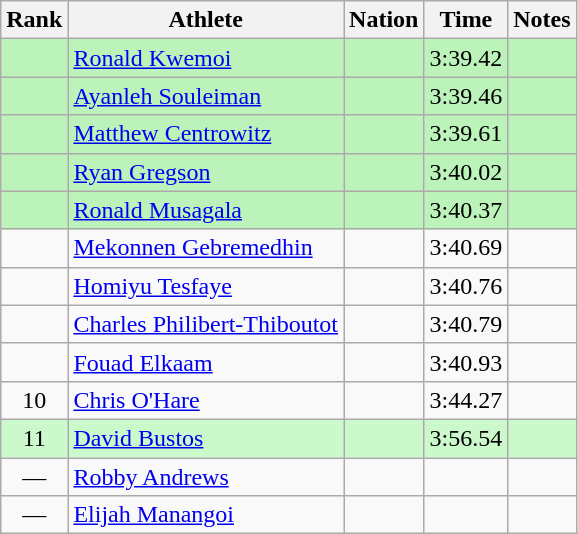<table class="wikitable sortable" style="text-align:center">
<tr>
<th>Rank</th>
<th>Athlete</th>
<th>Nation</th>
<th>Time</th>
<th>Notes</th>
</tr>
<tr bgcolor=bbf3bb>
<td></td>
<td align=left><a href='#'>Ronald Kwemoi</a></td>
<td align=left></td>
<td>3:39.42</td>
<td></td>
</tr>
<tr bgcolor=bbf3bb>
<td></td>
<td align=left><a href='#'>Ayanleh Souleiman</a></td>
<td align=left></td>
<td>3:39.46</td>
<td></td>
</tr>
<tr bgcolor=bbf3bb>
<td></td>
<td align=left><a href='#'>Matthew Centrowitz</a></td>
<td align=left></td>
<td>3:39.61</td>
<td></td>
</tr>
<tr bgcolor=bbf3bb>
<td></td>
<td align=left><a href='#'>Ryan Gregson</a></td>
<td align=left></td>
<td>3:40.02</td>
<td></td>
</tr>
<tr bgcolor=bbf3bb>
<td></td>
<td align=left><a href='#'>Ronald Musagala</a></td>
<td align=left></td>
<td>3:40.37</td>
<td></td>
</tr>
<tr>
<td></td>
<td align=left><a href='#'>Mekonnen Gebremedhin</a></td>
<td align=left></td>
<td>3:40.69</td>
<td></td>
</tr>
<tr>
<td></td>
<td align=left><a href='#'>Homiyu Tesfaye</a></td>
<td align=left></td>
<td>3:40.76</td>
<td></td>
</tr>
<tr>
<td></td>
<td align=left><a href='#'>Charles Philibert-Thiboutot</a></td>
<td align=left></td>
<td>3:40.79</td>
<td></td>
</tr>
<tr>
<td></td>
<td align=left><a href='#'>Fouad Elkaam</a></td>
<td align=left></td>
<td>3:40.93</td>
<td></td>
</tr>
<tr>
<td>10</td>
<td align=left><a href='#'>Chris O'Hare</a></td>
<td align=left></td>
<td>3:44.27</td>
<td></td>
</tr>
<tr bgcolor=ccf9cc>
<td>11</td>
<td align=left><a href='#'>David Bustos</a></td>
<td align=left></td>
<td>3:56.54</td>
<td></td>
</tr>
<tr>
<td data-sort-value=12>—</td>
<td align=left><a href='#'>Robby Andrews</a></td>
<td align=left></td>
<td></td>
<td></td>
</tr>
<tr>
<td data-sort-value=13>—</td>
<td align=left><a href='#'>Elijah Manangoi</a></td>
<td align=left></td>
<td></td>
<td></td>
</tr>
</table>
